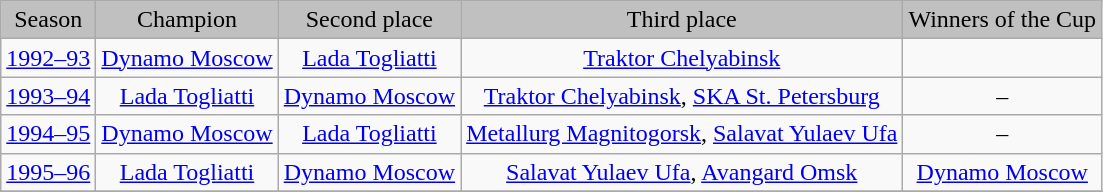<table class="wikitable" border="1">
<tr align=center bgcolor=#C0C0C0>
<td>Season</td>
<td>Champion</td>
<td>Second place</td>
<td>Third place</td>
<td>Winners of the Cup</td>
</tr>
<tr align=center>
<td><a href='#'>1992–93</a></td>
<td><a href='#'>Dynamo Moscow</a></td>
<td><a href='#'>Lada Togliatti</a></td>
<td><a href='#'>Traktor Chelyabinsk</a></td>
<td></td>
</tr>
<tr align=center>
<td><a href='#'>1993–94</a></td>
<td><a href='#'>Lada Togliatti</a></td>
<td><a href='#'>Dynamo Moscow</a></td>
<td><a href='#'>Traktor Chelyabinsk</a>, <a href='#'>SKA St. Petersburg</a></td>
<td>–</td>
</tr>
<tr align=center>
<td><a href='#'>1994–95</a></td>
<td><a href='#'>Dynamo Moscow</a></td>
<td><a href='#'>Lada Togliatti</a></td>
<td><a href='#'>Metallurg Magnitogorsk</a>, <a href='#'>Salavat Yulaev Ufa</a></td>
<td>–</td>
</tr>
<tr align=center>
<td><a href='#'>1995–96</a></td>
<td><a href='#'>Lada Togliatti</a></td>
<td><a href='#'>Dynamo Moscow</a></td>
<td><a href='#'>Salavat Yulaev Ufa</a>, <a href='#'>Avangard Omsk</a></td>
<td><a href='#'>Dynamo Moscow</a></td>
</tr>
<tr align=center>
</tr>
</table>
